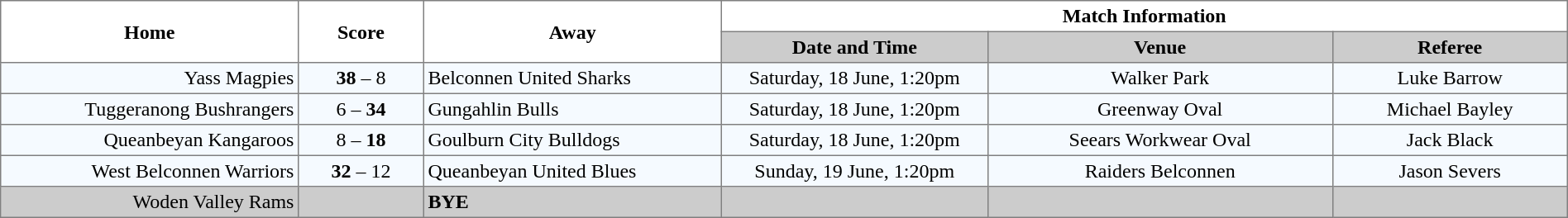<table border="1" cellpadding="3" cellspacing="0" width="100%" style="border-collapse:collapse;  text-align:center;">
<tr>
<th rowspan="2" width="19%">Home</th>
<th rowspan="2" width="8%">Score</th>
<th rowspan="2" width="19%">Away</th>
<th colspan="3">Match Information</th>
</tr>
<tr style="background:#CCCCCC">
<th width="17%">Date and Time</th>
<th width="22%">Venue</th>
<th width="50%">Referee</th>
</tr>
<tr style="text-align:center; background:#f5faff;">
<td align="right">Yass Magpies </td>
<td><strong>38</strong> – 8</td>
<td align="left"> Belconnen United Sharks</td>
<td>Saturday, 18 June, 1:20pm</td>
<td>Walker Park</td>
<td>Luke Barrow</td>
</tr>
<tr style="text-align:center; background:#f5faff;">
<td align="right">Tuggeranong Bushrangers </td>
<td>6 – <strong>34</strong></td>
<td align="left"> Gungahlin Bulls</td>
<td>Saturday, 18 June, 1:20pm</td>
<td>Greenway Oval</td>
<td>Michael Bayley</td>
</tr>
<tr style="text-align:center; background:#f5faff;">
<td align="right">Queanbeyan Kangaroos </td>
<td>8 – <strong>18</strong></td>
<td align="left"> Goulburn City Bulldogs</td>
<td>Saturday, 18 June, 1:20pm</td>
<td>Seears Workwear Oval</td>
<td>Jack Black</td>
</tr>
<tr style="text-align:center; background:#f5faff;">
<td align="right">West Belconnen Warriors </td>
<td><strong>32</strong> – 12</td>
<td align="left"> Queanbeyan United Blues</td>
<td>Sunday, 19 June, 1:20pm</td>
<td>Raiders Belconnen</td>
<td>Jason Severs</td>
</tr>
<tr style="text-align:center; background:#CCCCCC;">
<td align="right">Woden Valley Rams </td>
<td></td>
<td align="left"><strong>BYE</strong></td>
<td></td>
<td></td>
<td></td>
</tr>
</table>
